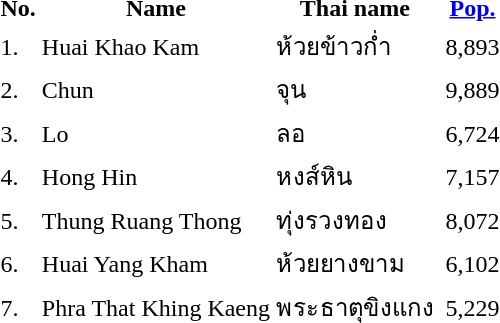<table>
<tr>
<th>No.</th>
<th>Name</th>
<th>Thai name</th>
<th></th>
<th><a href='#'>Pop.</a></th>
</tr>
<tr>
<td>1.</td>
<td>Huai Khao Kam</td>
<td>ห้วยข้าวก่ำ</td>
<td></td>
<td>8,893</td>
<td></td>
</tr>
<tr>
<td>2.</td>
<td>Chun</td>
<td>จุน</td>
<td></td>
<td>9,889</td>
<td></td>
</tr>
<tr>
<td>3.</td>
<td>Lo</td>
<td>ลอ</td>
<td></td>
<td>6,724</td>
<td></td>
</tr>
<tr>
<td>4.</td>
<td>Hong Hin</td>
<td>หงส์หิน</td>
<td></td>
<td>7,157</td>
<td></td>
</tr>
<tr>
<td>5.</td>
<td>Thung Ruang Thong</td>
<td>ทุ่งรวงทอง</td>
<td></td>
<td>8,072</td>
<td></td>
</tr>
<tr>
<td>6.</td>
<td>Huai Yang Kham</td>
<td>ห้วยยางขาม</td>
<td></td>
<td>6,102</td>
<td></td>
</tr>
<tr>
<td>7.</td>
<td>Phra That Khing Kaeng</td>
<td>พระธาตุขิงแกง</td>
<td></td>
<td>5,229</td>
<td></td>
</tr>
</table>
